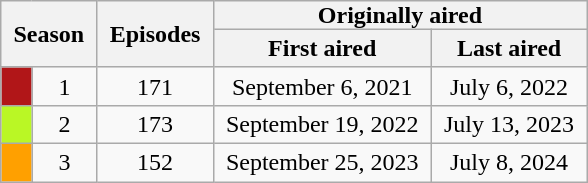<table class="wikitable" style="text-align: center;">
<tr>
<th colspan="2" rowspan="2" style="padding:0 8px;">Season</th>
<th rowspan="2" style="padding:0 8px;">Episodes</th>
<th colspan="2" style="padding:0 8px;">Originally aired</th>
</tr>
<tr>
<th>First aired</th>
<th>Last aired</th>
</tr>
<tr>
<td style="background:#B11618; color:#100; text-align:center;"></td>
<td>1</td>
<td>171</td>
<td style="padding: 0 8px;">September 6, 2021</td>
<td style="padding: 0 8px;">July 6, 2022</td>
</tr>
<tr>
<td style="background:#BAF725; color:#100; text-align:center;"></td>
<td>2</td>
<td>173</td>
<td style="padding: 0 8px;">September 19, 2022</td>
<td style="padding: 0 8px;">July 13, 2023</td>
</tr>
<tr>
<td style="background:#FFA000; color:#100; text-align:center;"></td>
<td>3</td>
<td>152</td>
<td style="padding: 0 8px;">September 25, 2023</td>
<td style="padding: 0 8px;">July 8, 2024</td>
</tr>
</table>
